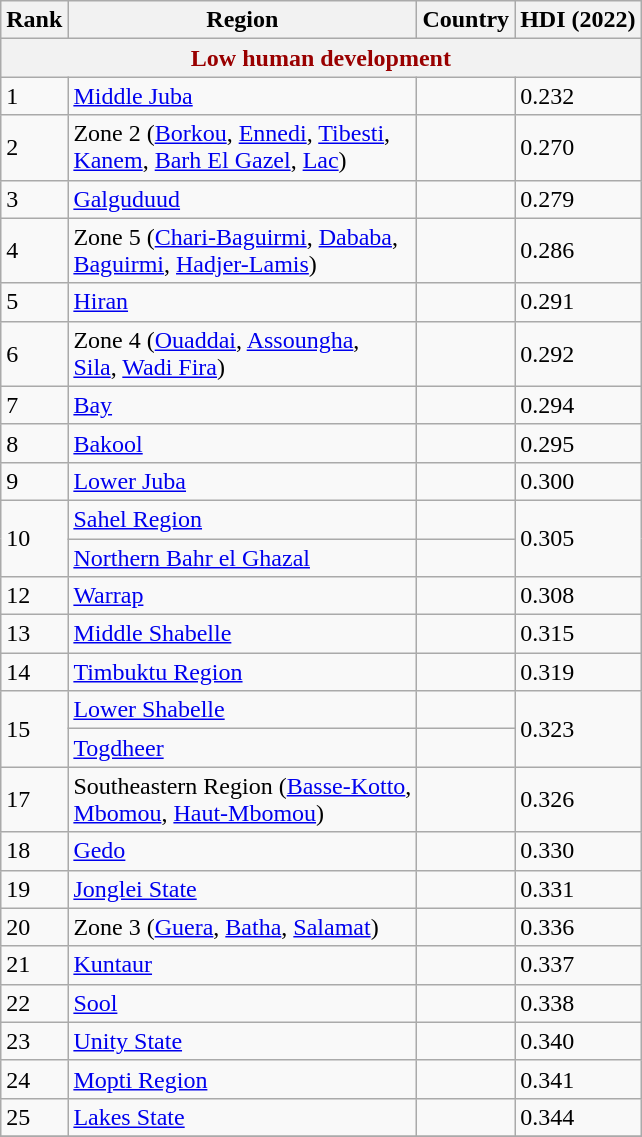<table class="wikitable sortable">
<tr>
<th class="sort">Rank</th>
<th class="sort">Region</th>
<th>Country</th>
<th class="sort">HDI (2022)</th>
</tr>
<tr>
<th colspan="4" style="color:#900;">Low human development</th>
</tr>
<tr>
<td>1</td>
<td style="text-align:left"><a href='#'>Middle Juba</a></td>
<td></td>
<td>0.232</td>
</tr>
<tr>
<td>2</td>
<td style="text-align:left">Zone 2 (<a href='#'>Borkou</a>, <a href='#'>Ennedi</a>, <a href='#'>Tibesti</a>,<br><a href='#'>Kanem</a>, <a href='#'>Barh El Gazel</a>, <a href='#'>Lac</a>)</td>
<td></td>
<td>0.270</td>
</tr>
<tr>
<td>3</td>
<td style="text-align:left"><a href='#'>Galguduud</a></td>
<td></td>
<td>0.279</td>
</tr>
<tr>
<td>4</td>
<td>Zone 5 (<a href='#'>Chari-Baguirmi</a>, <a href='#'>Dababa</a>,<br><a href='#'>Baguirmi</a>, <a href='#'>Hadjer-Lamis</a>)</td>
<td></td>
<td>0.286</td>
</tr>
<tr>
<td>5</td>
<td><a href='#'>Hiran</a></td>
<td></td>
<td>0.291</td>
</tr>
<tr>
<td>6</td>
<td>Zone 4 (<a href='#'>Ouaddai</a>, <a href='#'>Assoungha</a>,<br><a href='#'>Sila</a>, <a href='#'>Wadi Fira</a>)</td>
<td></td>
<td>0.292</td>
</tr>
<tr>
<td>7</td>
<td><a href='#'>Bay</a></td>
<td></td>
<td>0.294</td>
</tr>
<tr>
<td>8</td>
<td><a href='#'>Bakool</a></td>
<td></td>
<td>0.295</td>
</tr>
<tr>
<td>9</td>
<td><a href='#'>Lower Juba</a></td>
<td></td>
<td>0.300</td>
</tr>
<tr>
<td rowspan="2">10</td>
<td><a href='#'>Sahel Region</a></td>
<td></td>
<td rowspan="2">0.305</td>
</tr>
<tr>
<td><a href='#'>Northern Bahr el Ghazal</a></td>
<td></td>
</tr>
<tr>
<td>12</td>
<td><a href='#'>Warrap</a></td>
<td></td>
<td>0.308</td>
</tr>
<tr>
<td>13</td>
<td><a href='#'>Middle Shabelle</a></td>
<td></td>
<td>0.315</td>
</tr>
<tr>
<td>14</td>
<td><a href='#'>Timbuktu Region</a></td>
<td></td>
<td>0.319</td>
</tr>
<tr>
<td rowspan="2">15</td>
<td><a href='#'>Lower Shabelle</a></td>
<td></td>
<td rowspan="2">0.323</td>
</tr>
<tr>
<td><a href='#'>Togdheer</a></td>
<td></td>
</tr>
<tr>
<td>17</td>
<td>Southeastern Region (<a href='#'>Basse-Kotto</a>, <br><a href='#'>Mbomou</a>, <a href='#'>Haut-Mbomou</a>)</td>
<td></td>
<td>0.326</td>
</tr>
<tr>
<td>18</td>
<td><a href='#'>Gedo</a></td>
<td></td>
<td>0.330</td>
</tr>
<tr>
<td>19</td>
<td><a href='#'>Jonglei State</a></td>
<td></td>
<td>0.331</td>
</tr>
<tr>
<td>20</td>
<td>Zone 3 (<a href='#'>Guera</a>, <a href='#'>Batha</a>, <a href='#'>Salamat</a>)</td>
<td></td>
<td>0.336</td>
</tr>
<tr>
<td>21</td>
<td><a href='#'>Kuntaur</a></td>
<td></td>
<td>0.337</td>
</tr>
<tr>
<td>22</td>
<td><a href='#'>Sool</a></td>
<td></td>
<td>0.338</td>
</tr>
<tr>
<td>23</td>
<td><a href='#'>Unity State</a></td>
<td></td>
<td>0.340</td>
</tr>
<tr>
<td>24</td>
<td><a href='#'>Mopti Region</a></td>
<td></td>
<td>0.341</td>
</tr>
<tr>
<td>25</td>
<td><a href='#'>Lakes State</a></td>
<td></td>
<td>0.344</td>
</tr>
<tr>
</tr>
</table>
